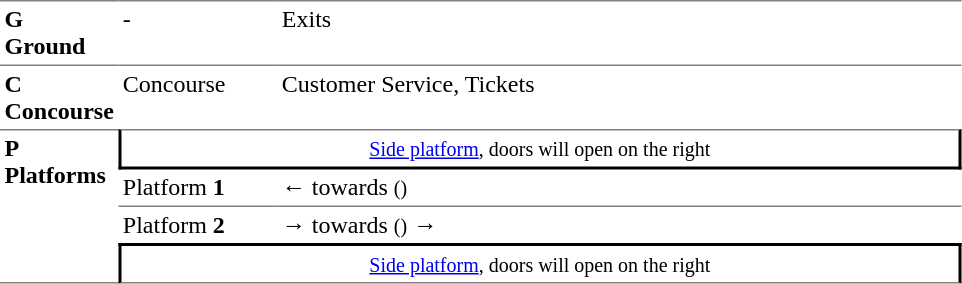<table table border=0 cellspacing=0 cellpadding=3>
<tr>
<td style="border-bottom:solid 1px gray;border-top:solid 1px gray;" width=50 valign=top><strong>G<br>Ground</strong></td>
<td style="border-top:solid 1px gray;border-bottom:solid 1px gray;" width=100 valign=top>-</td>
<td style="border-top:solid 1px gray;border-bottom:solid 1px gray;" width=450 valign=top>Exits</td>
</tr>
<tr>
<td valign=top><strong>C<br>Concourse</strong></td>
<td valign=top>Concourse</td>
<td valign=top>Customer Service, Tickets</td>
</tr>
<tr>
<td style="border-top:solid 1px gray;border-bottom:solid 1px gray;" rowspan=4 valign=top><strong>P<br>Platforms</strong></td>
<td style="border-top:solid 1px gray;border-right:solid 2px black;border-left:solid 2px black;border-bottom:solid 2px black;text-align:center;" colspan=2><small><a href='#'>Side platform</a>, doors will open on the right</small></td>
</tr>
<tr>
<td style="border-bottom:solid 1px gray;">Platform <span><strong>1</strong></span></td>
<td style="border-bottom:solid 1px gray;">←  towards  <small>()</small></td>
</tr>
<tr>
<td>Platform <span><strong>2</strong></span></td>
<td><span>→</span>  towards  <small>()</small> →</td>
</tr>
<tr>
<td style="border-bottom:solid 1px gray;border-top:solid 2px black;border-right:solid 2px black;border-left:solid 2px black;text-align:center;" colspan=2><small><a href='#'>Side platform</a>, doors will open on the right </small></td>
</tr>
</table>
